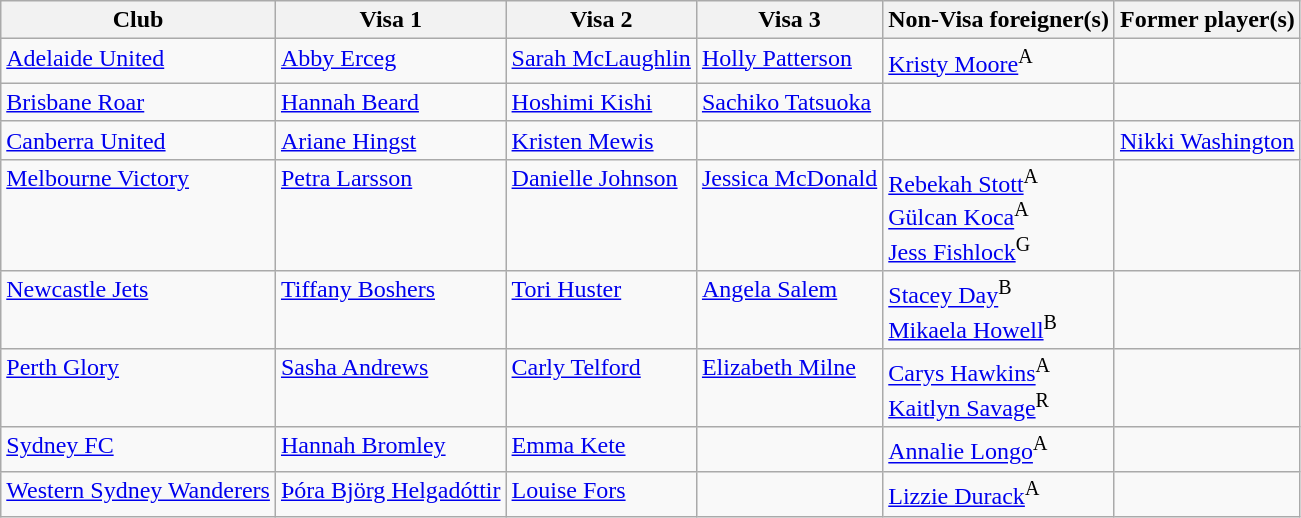<table class="wikitable sortable">
<tr>
<th>Club</th>
<th>Visa 1</th>
<th>Visa 2</th>
<th>Visa 3</th>
<th>Non-Visa foreigner(s)</th>
<th>Former player(s)</th>
</tr>
<tr style="vertical-align:top;">
<td><a href='#'>Adelaide United</a></td>
<td> <a href='#'>Abby Erceg</a></td>
<td> <a href='#'>Sarah McLaughlin</a></td>
<td> <a href='#'>Holly Patterson</a></td>
<td> <a href='#'>Kristy Moore</a><sup>A</sup></td>
<td></td>
</tr>
<tr style="vertical-align:top;">
<td><a href='#'>Brisbane Roar</a></td>
<td> <a href='#'>Hannah Beard</a></td>
<td> <a href='#'>Hoshimi Kishi</a></td>
<td> <a href='#'>Sachiko Tatsuoka</a></td>
<td></td>
<td></td>
</tr>
<tr style="vertical-align:top;">
<td><a href='#'>Canberra United</a></td>
<td> <a href='#'>Ariane Hingst</a></td>
<td> <a href='#'>Kristen Mewis</a></td>
<td></td>
<td></td>
<td> <a href='#'>Nikki Washington</a></td>
</tr>
<tr style="vertical-align:top;">
<td><a href='#'>Melbourne Victory</a></td>
<td> <a href='#'>Petra Larsson</a></td>
<td> <a href='#'>Danielle Johnson</a></td>
<td> <a href='#'>Jessica McDonald</a></td>
<td> <a href='#'>Rebekah Stott</a><sup>A</sup> <br> <a href='#'>Gülcan Koca</a><sup>A</sup> <br> <a href='#'>Jess Fishlock</a><sup>G</sup></td>
<td></td>
</tr>
<tr style="vertical-align:top;">
<td><a href='#'>Newcastle Jets</a></td>
<td> <a href='#'>Tiffany Boshers</a></td>
<td> <a href='#'>Tori Huster</a></td>
<td> <a href='#'>Angela Salem</a></td>
<td> <a href='#'>Stacey Day</a><sup>B</sup> <br> <a href='#'>Mikaela Howell</a><sup>B</sup></td>
<td></td>
</tr>
<tr style="vertical-align:top;">
<td><a href='#'>Perth Glory</a></td>
<td> <a href='#'>Sasha Andrews</a></td>
<td> <a href='#'>Carly Telford</a></td>
<td> <a href='#'>Elizabeth Milne</a></td>
<td> <a href='#'>Carys Hawkins</a><sup>A</sup> <br> <a href='#'>Kaitlyn Savage</a><sup>R</sup></td>
<td></td>
</tr>
<tr style="vertical-align:top;">
<td><a href='#'>Sydney FC</a></td>
<td> <a href='#'>Hannah Bromley</a></td>
<td> <a href='#'>Emma Kete</a></td>
<td></td>
<td> <a href='#'>Annalie Longo</a><sup>A</sup></td>
<td></td>
</tr>
<tr style="vertical-align:top;">
<td><a href='#'>Western Sydney Wanderers</a></td>
<td> <a href='#'>Þóra Björg Helgadóttir</a></td>
<td> <a href='#'>Louise Fors</a></td>
<td></td>
<td> <a href='#'>Lizzie Durack</a><sup>A</sup></td>
<td></td>
</tr>
</table>
